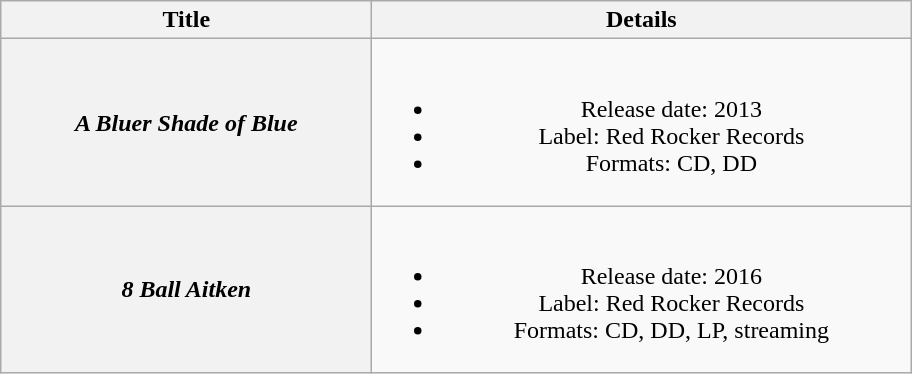<table class="wikitable plainrowheaders" style="text-align:center;">
<tr>
<th rowspan="1" style="width:15em;">Title</th>
<th rowspan="1" style="width:22em;">Details</th>
</tr>
<tr>
<th scope="row"><em>A Bluer Shade of Blue</em></th>
<td><br><ul><li>Release date: 2013</li><li>Label: Red Rocker Records</li><li>Formats: CD, DD</li></ul></td>
</tr>
<tr>
<th scope="row"><em>8 Ball Aitken</em></th>
<td><br><ul><li>Release date: 2016</li><li>Label: Red Rocker Records</li><li>Formats: CD, DD, LP, streaming</li></ul></td>
</tr>
</table>
